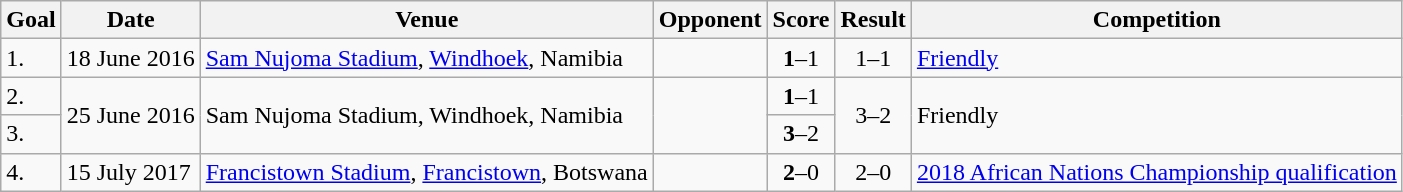<table class="wikitable plainrowheaders sortable">
<tr>
<th>Goal</th>
<th>Date</th>
<th>Venue</th>
<th>Opponent</th>
<th>Score</th>
<th>Result</th>
<th>Competition</th>
</tr>
<tr>
<td>1.</td>
<td>18 June 2016</td>
<td><a href='#'>Sam Nujoma Stadium</a>, <a href='#'>Windhoek</a>, Namibia</td>
<td></td>
<td align=center><strong>1</strong>–1</td>
<td align=center>1–1</td>
<td><a href='#'>Friendly</a></td>
</tr>
<tr>
<td>2.</td>
<td rowspan="2">25 June 2016</td>
<td rowspan="2">Sam Nujoma Stadium, Windhoek, Namibia</td>
<td rowspan="2"></td>
<td align=center><strong>1</strong>–1</td>
<td rowspan="2" style="text-align:center">3–2</td>
<td rowspan="2">Friendly</td>
</tr>
<tr>
<td>3.</td>
<td align=center><strong>3</strong>–2</td>
</tr>
<tr>
<td>4.</td>
<td>15 July 2017</td>
<td><a href='#'>Francistown Stadium</a>, <a href='#'>Francistown</a>, Botswana</td>
<td></td>
<td align=center><strong>2</strong>–0</td>
<td align=center>2–0</td>
<td><a href='#'>2018 African Nations Championship qualification</a></td>
</tr>
</table>
